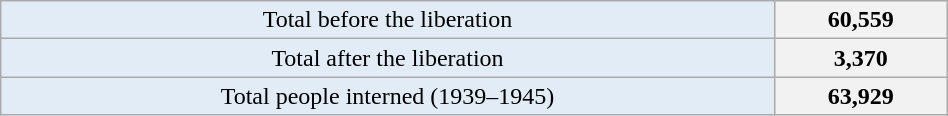<table class="wikitable" width="50%">
<tr align="center" bgcolor="#e1ecf7">
<td>Total before the liberation</td>
<th>60,559</th>
</tr>
<tr align="center" bgcolor="#e1ecf7">
<td>Total after the liberation</td>
<th>3,370</th>
</tr>
<tr align="center" bgcolor="#e1ecf7">
<td>Total people interned (1939–1945)</td>
<th>63,929</th>
</tr>
</table>
